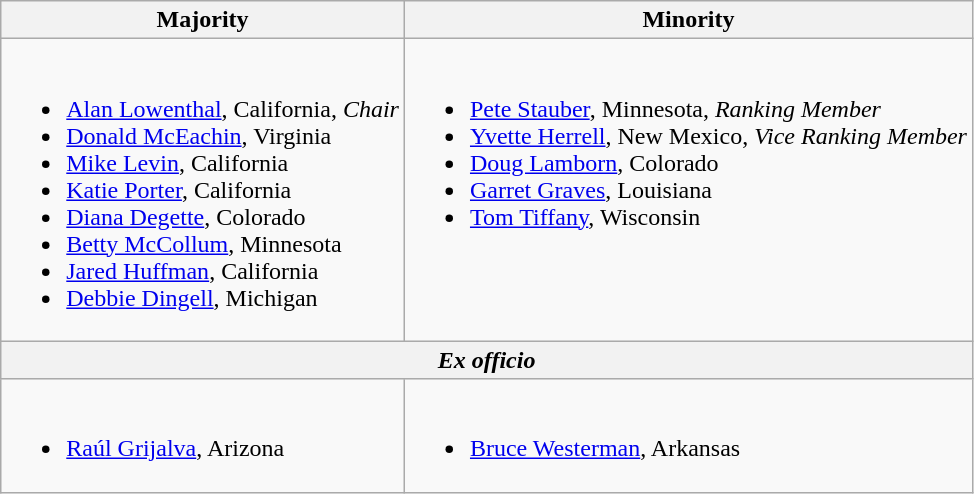<table class=wikitable>
<tr>
<th>Majority</th>
<th>Minority</th>
</tr>
<tr valign=top>
<td><br><ul><li><a href='#'>Alan Lowenthal</a>, California, <em>Chair</em></li><li><a href='#'>Donald McEachin</a>, Virginia</li><li><a href='#'>Mike Levin</a>, California</li><li><a href='#'>Katie Porter</a>, California</li><li><a href='#'>Diana Degette</a>, Colorado</li><li><a href='#'>Betty McCollum</a>, Minnesota</li><li><a href='#'>Jared Huffman</a>, California</li><li><a href='#'>Debbie Dingell</a>, Michigan</li></ul></td>
<td><br><ul><li><a href='#'>Pete Stauber</a>, Minnesota, <em>Ranking Member</em></li><li><a href='#'>Yvette Herrell</a>, New Mexico, <em>Vice Ranking Member</em></li><li><a href='#'>Doug Lamborn</a>, Colorado</li><li><a href='#'>Garret Graves</a>, Louisiana</li><li><a href='#'>Tom Tiffany</a>, Wisconsin</li></ul></td>
</tr>
<tr>
<th colspan=2><em>Ex officio</em></th>
</tr>
<tr>
<td><br><ul><li><a href='#'>Raúl Grijalva</a>, Arizona</li></ul></td>
<td><br><ul><li><a href='#'>Bruce Westerman</a>, Arkansas</li></ul></td>
</tr>
</table>
